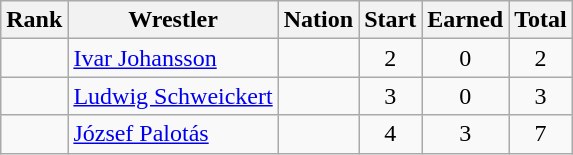<table class="wikitable sortable" style="text-align:center;">
<tr>
<th>Rank</th>
<th>Wrestler</th>
<th>Nation</th>
<th>Start</th>
<th>Earned</th>
<th>Total</th>
</tr>
<tr>
<td></td>
<td align=left><a href='#'>Ivar Johansson</a></td>
<td align=left></td>
<td>2</td>
<td>0</td>
<td>2</td>
</tr>
<tr>
<td></td>
<td align=left><a href='#'>Ludwig Schweickert</a></td>
<td align=left></td>
<td>3</td>
<td>0</td>
<td>3</td>
</tr>
<tr>
<td></td>
<td align=left><a href='#'>József Palotás</a></td>
<td align=left></td>
<td>4</td>
<td>3</td>
<td>7</td>
</tr>
</table>
